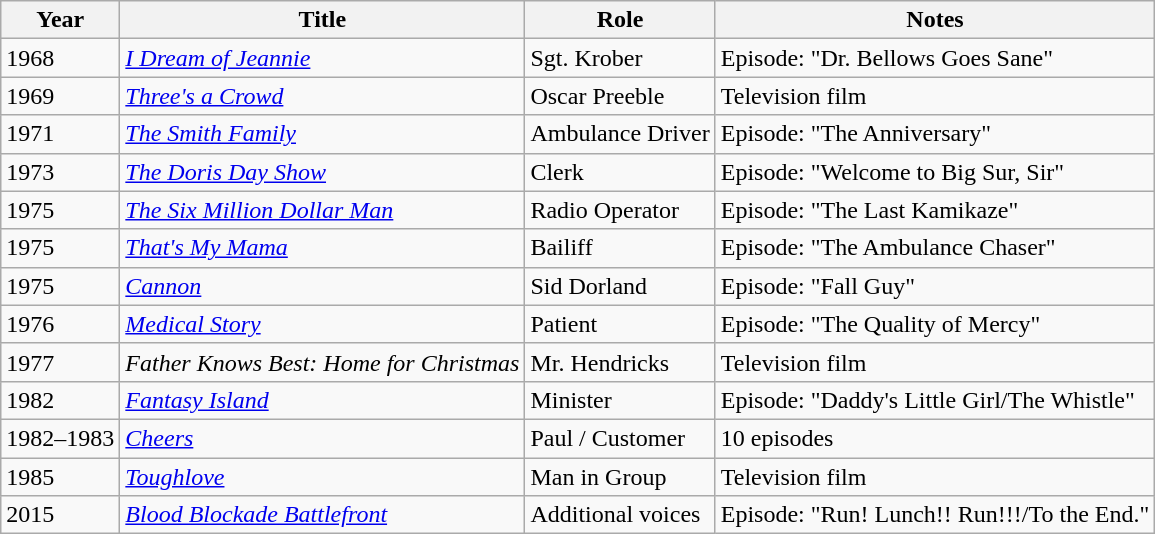<table class="wikitable sortable">
<tr>
<th>Year</th>
<th>Title</th>
<th>Role</th>
<th>Notes</th>
</tr>
<tr>
<td>1968</td>
<td><em><a href='#'>I Dream of Jeannie</a></em></td>
<td>Sgt. Krober</td>
<td>Episode: "Dr. Bellows Goes Sane"</td>
</tr>
<tr>
<td>1969</td>
<td><em><a href='#'>Three's a Crowd</a></em></td>
<td>Oscar Preeble</td>
<td>Television film</td>
</tr>
<tr>
<td>1971</td>
<td><a href='#'><em>The Smith Family</em></a></td>
<td>Ambulance Driver</td>
<td>Episode: "The Anniversary"</td>
</tr>
<tr>
<td>1973</td>
<td><em><a href='#'>The Doris Day Show</a></em></td>
<td>Clerk</td>
<td>Episode: "Welcome to Big Sur, Sir"</td>
</tr>
<tr>
<td>1975</td>
<td><em><a href='#'>The Six Million Dollar Man</a></em></td>
<td>Radio Operator</td>
<td>Episode: "The Last Kamikaze"</td>
</tr>
<tr>
<td>1975</td>
<td><em><a href='#'>That's My Mama</a></em></td>
<td>Bailiff</td>
<td>Episode: "The Ambulance Chaser"</td>
</tr>
<tr>
<td>1975</td>
<td><a href='#'><em>Cannon</em></a></td>
<td>Sid Dorland</td>
<td>Episode: "Fall Guy"</td>
</tr>
<tr>
<td>1976</td>
<td><em><a href='#'>Medical Story</a></em></td>
<td>Patient</td>
<td>Episode: "The Quality of Mercy"</td>
</tr>
<tr>
<td>1977</td>
<td><em>Father Knows Best: Home for Christmas</em></td>
<td>Mr. Hendricks</td>
<td>Television film</td>
</tr>
<tr>
<td>1982</td>
<td><em><a href='#'>Fantasy Island</a></em></td>
<td>Minister</td>
<td>Episode: "Daddy's Little Girl/The Whistle"</td>
</tr>
<tr>
<td>1982–1983</td>
<td><em><a href='#'>Cheers</a></em></td>
<td>Paul / Customer</td>
<td>10 episodes</td>
</tr>
<tr>
<td>1985</td>
<td><em><a href='#'>Toughlove</a></em></td>
<td>Man in Group</td>
<td>Television film</td>
</tr>
<tr>
<td>2015</td>
<td><em><a href='#'>Blood Blockade Battlefront</a></em></td>
<td>Additional voices</td>
<td>Episode: "Run! Lunch!! Run!!!/To the End."</td>
</tr>
</table>
